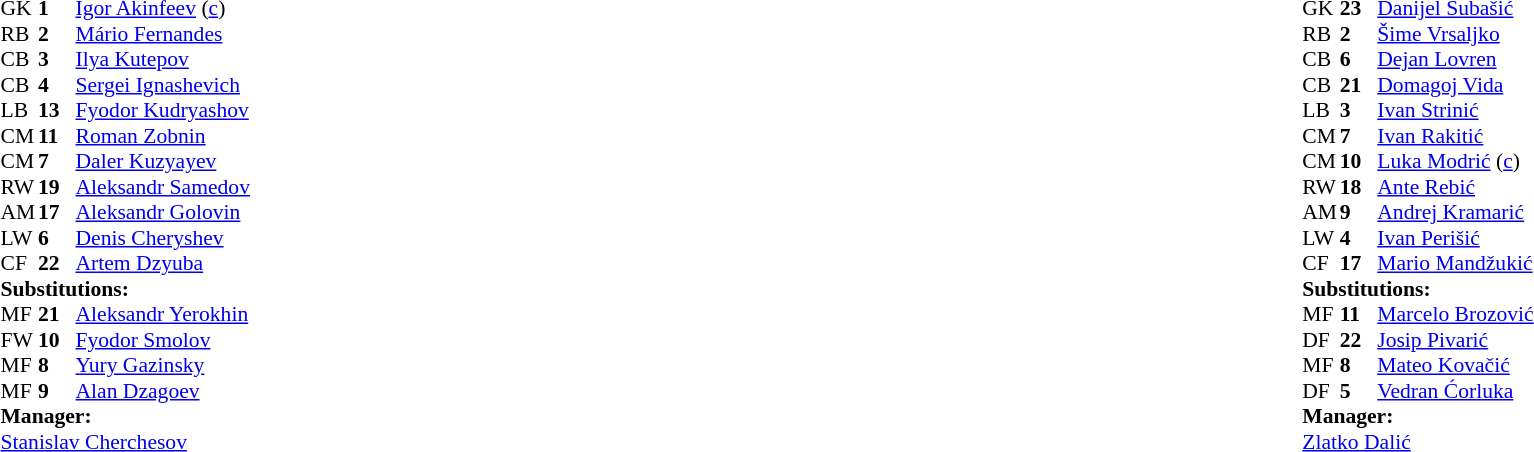<table width="100%">
<tr>
<td valign="top" width="40%"><br><table style="font-size:90%" cellspacing="0" cellpadding="0">
<tr>
<th width=25></th>
<th width=25></th>
</tr>
<tr>
<td>GK</td>
<td><strong>1</strong></td>
<td><a href='#'>Igor Akinfeev</a> (<a href='#'>c</a>)</td>
</tr>
<tr>
<td>RB</td>
<td><strong>2</strong></td>
<td><a href='#'>Mário Fernandes</a></td>
</tr>
<tr>
<td>CB</td>
<td><strong>3</strong></td>
<td><a href='#'>Ilya Kutepov</a></td>
</tr>
<tr>
<td>CB</td>
<td><strong>4</strong></td>
<td><a href='#'>Sergei Ignashevich</a></td>
</tr>
<tr>
<td>LB</td>
<td><strong>13</strong></td>
<td><a href='#'>Fyodor Kudryashov</a></td>
</tr>
<tr>
<td>CM</td>
<td><strong>11</strong></td>
<td><a href='#'>Roman Zobnin</a></td>
</tr>
<tr>
<td>CM</td>
<td><strong>7</strong></td>
<td><a href='#'>Daler Kuzyayev</a></td>
</tr>
<tr>
<td>RW</td>
<td><strong>19</strong></td>
<td><a href='#'>Aleksandr Samedov</a></td>
<td></td>
<td></td>
</tr>
<tr>
<td>AM</td>
<td><strong>17</strong></td>
<td><a href='#'>Aleksandr Golovin</a></td>
<td></td>
<td></td>
</tr>
<tr>
<td>LW</td>
<td><strong>6</strong></td>
<td><a href='#'>Denis Cheryshev</a></td>
<td></td>
<td></td>
</tr>
<tr>
<td>CF</td>
<td><strong>22</strong></td>
<td><a href='#'>Artem Dzyuba</a></td>
<td></td>
<td></td>
</tr>
<tr>
<td colspan=3><strong>Substitutions:</strong></td>
</tr>
<tr>
<td>MF</td>
<td><strong>21</strong></td>
<td><a href='#'>Aleksandr Yerokhin</a></td>
<td></td>
<td></td>
</tr>
<tr>
<td>FW</td>
<td><strong>10</strong></td>
<td><a href='#'>Fyodor Smolov</a></td>
<td></td>
<td></td>
</tr>
<tr>
<td>MF</td>
<td><strong>8</strong></td>
<td><a href='#'>Yury Gazinsky</a></td>
<td></td>
<td></td>
</tr>
<tr>
<td>MF</td>
<td><strong>9</strong></td>
<td><a href='#'>Alan Dzagoev</a></td>
<td></td>
<td></td>
</tr>
<tr>
<td colspan=3><strong>Manager:</strong></td>
</tr>
<tr>
<td colspan=3><a href='#'>Stanislav Cherchesov</a></td>
</tr>
</table>
</td>
<td valign="top"></td>
<td valign="top" width="50%"><br><table style="font-size:90%; margin:auto" cellspacing="0" cellpadding="0">
<tr>
<th width=25></th>
<th width=25></th>
</tr>
<tr>
<td>GK</td>
<td><strong>23</strong></td>
<td><a href='#'>Danijel Subašić</a></td>
</tr>
<tr>
<td>RB</td>
<td><strong>2</strong></td>
<td><a href='#'>Šime Vrsaljko</a></td>
<td></td>
<td></td>
</tr>
<tr>
<td>CB</td>
<td><strong>6</strong></td>
<td><a href='#'>Dejan Lovren</a></td>
<td></td>
</tr>
<tr>
<td>CB</td>
<td><strong>21</strong></td>
<td><a href='#'>Domagoj Vida</a></td>
<td></td>
</tr>
<tr>
<td>LB</td>
<td><strong>3</strong></td>
<td><a href='#'>Ivan Strinić</a></td>
<td></td>
<td></td>
</tr>
<tr>
<td>CM</td>
<td><strong>7</strong></td>
<td><a href='#'>Ivan Rakitić</a></td>
</tr>
<tr>
<td>CM</td>
<td><strong>10</strong></td>
<td><a href='#'>Luka Modrić</a> (<a href='#'>c</a>)</td>
</tr>
<tr>
<td>RW</td>
<td><strong>18</strong></td>
<td><a href='#'>Ante Rebić</a></td>
</tr>
<tr>
<td>AM</td>
<td><strong>9</strong></td>
<td><a href='#'>Andrej Kramarić</a></td>
<td></td>
<td></td>
</tr>
<tr>
<td>LW</td>
<td><strong>4</strong></td>
<td><a href='#'>Ivan Perišić</a></td>
<td></td>
<td></td>
</tr>
<tr>
<td>CF</td>
<td><strong>17</strong></td>
<td><a href='#'>Mario Mandžukić</a></td>
</tr>
<tr>
<td colspan=3><strong>Substitutions:</strong></td>
</tr>
<tr>
<td>MF</td>
<td><strong>11</strong></td>
<td><a href='#'>Marcelo Brozović</a></td>
<td></td>
<td></td>
</tr>
<tr>
<td>DF</td>
<td><strong>22</strong></td>
<td><a href='#'>Josip Pivarić</a></td>
<td></td>
<td></td>
</tr>
<tr>
<td>MF</td>
<td><strong>8</strong></td>
<td><a href='#'>Mateo Kovačić</a></td>
<td></td>
<td></td>
</tr>
<tr>
<td>DF</td>
<td><strong>5</strong></td>
<td><a href='#'>Vedran Ćorluka</a></td>
<td></td>
<td></td>
</tr>
<tr>
<td colspan=3><strong>Manager:</strong></td>
</tr>
<tr>
<td colspan=3><a href='#'>Zlatko Dalić</a></td>
</tr>
</table>
</td>
</tr>
</table>
